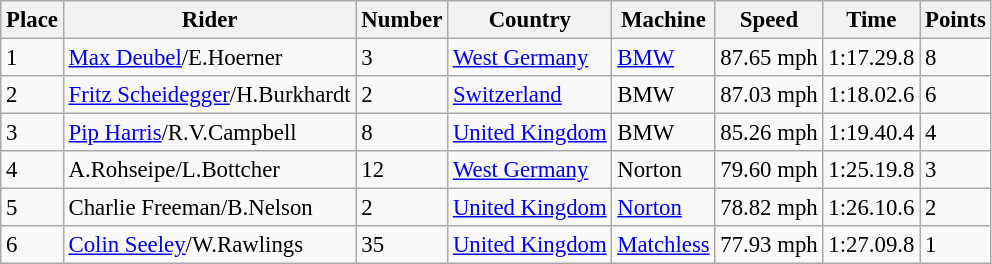<table class="wikitable" style="font-size: 95%;">
<tr>
<th>Place</th>
<th>Rider</th>
<th>Number</th>
<th>Country</th>
<th>Machine</th>
<th>Speed</th>
<th>Time</th>
<th>Points</th>
</tr>
<tr>
<td>1</td>
<td> <a href='#'>Max Deubel</a>/E.Hoerner</td>
<td>3</td>
<td><a href='#'>West Germany</a></td>
<td><a href='#'>BMW</a></td>
<td>87.65 mph</td>
<td>1:17.29.8</td>
<td>8</td>
</tr>
<tr>
<td>2</td>
<td> <a href='#'>Fritz Scheidegger</a>/H.Burkhardt</td>
<td>2</td>
<td><a href='#'>Switzerland</a></td>
<td>BMW</td>
<td>87.03 mph</td>
<td>1:18.02.6</td>
<td>6</td>
</tr>
<tr>
<td>3</td>
<td> <a href='#'>Pip Harris</a>/R.V.Campbell</td>
<td>8</td>
<td><a href='#'>United Kingdom</a></td>
<td>BMW</td>
<td>85.26 mph</td>
<td>1:19.40.4</td>
<td>4</td>
</tr>
<tr>
<td>4</td>
<td> A.Rohseipe/L.Bottcher</td>
<td>12</td>
<td><a href='#'>West Germany</a></td>
<td>Norton</td>
<td>79.60 mph</td>
<td>1:25.19.8</td>
<td>3</td>
</tr>
<tr>
<td>5</td>
<td> Charlie Freeman/B.Nelson</td>
<td>2</td>
<td><a href='#'>United Kingdom</a></td>
<td><a href='#'>Norton</a></td>
<td>78.82 mph</td>
<td>1:26.10.6</td>
<td>2</td>
</tr>
<tr>
<td>6</td>
<td> <a href='#'>Colin Seeley</a>/W.Rawlings</td>
<td>35</td>
<td><a href='#'>United Kingdom</a></td>
<td><a href='#'>Matchless</a></td>
<td>77.93 mph</td>
<td>1:27.09.8</td>
<td>1</td>
</tr>
</table>
